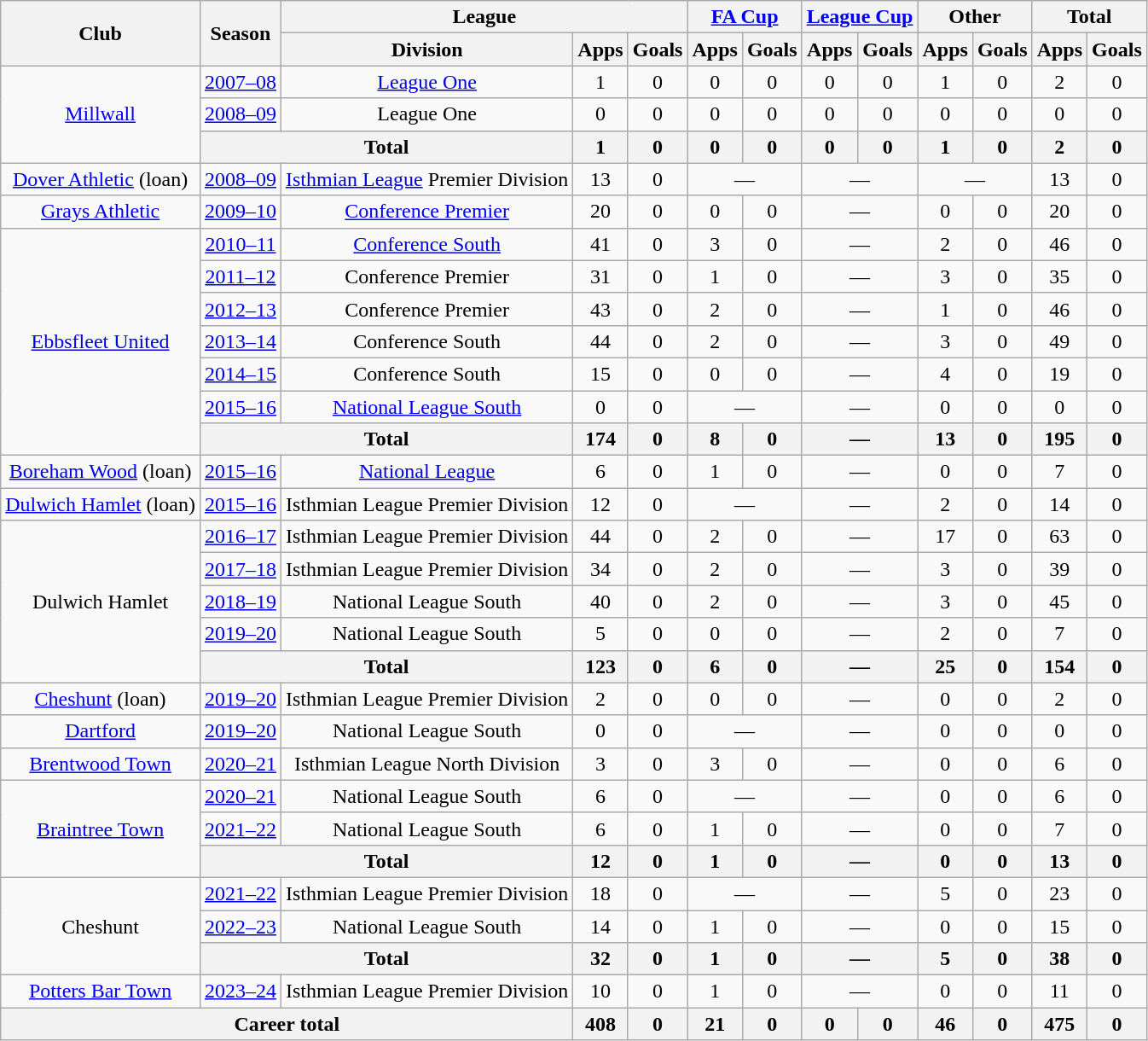<table class="wikitable" style="text-align:center">
<tr>
<th rowspan="2">Club</th>
<th rowspan="2">Season</th>
<th colspan="3">League</th>
<th colspan="2"><a href='#'>FA Cup</a></th>
<th colspan="2"><a href='#'>League Cup</a></th>
<th colspan="2">Other</th>
<th colspan="2">Total</th>
</tr>
<tr>
<th>Division</th>
<th>Apps</th>
<th>Goals</th>
<th>Apps</th>
<th>Goals</th>
<th>Apps</th>
<th>Goals</th>
<th>Apps</th>
<th>Goals</th>
<th>Apps</th>
<th>Goals</th>
</tr>
<tr>
<td rowspan="3"><a href='#'>Millwall</a></td>
<td><a href='#'>2007–08</a></td>
<td><a href='#'>League One</a></td>
<td>1</td>
<td>0</td>
<td>0</td>
<td>0</td>
<td>0</td>
<td>0</td>
<td>1</td>
<td>0</td>
<td>2</td>
<td>0</td>
</tr>
<tr>
<td><a href='#'>2008–09</a></td>
<td>League One</td>
<td>0</td>
<td>0</td>
<td>0</td>
<td>0</td>
<td>0</td>
<td>0</td>
<td>0</td>
<td>0</td>
<td>0</td>
<td>0</td>
</tr>
<tr>
<th colspan=2>Total</th>
<th>1</th>
<th>0</th>
<th>0</th>
<th>0</th>
<th>0</th>
<th>0</th>
<th>1</th>
<th>0</th>
<th>2</th>
<th>0</th>
</tr>
<tr>
<td rowspan="1"><a href='#'>Dover Athletic</a> (loan)</td>
<td><a href='#'>2008–09</a></td>
<td><a href='#'>Isthmian League</a> Premier Division</td>
<td>13</td>
<td>0</td>
<td colspan="2">—</td>
<td colspan="2">—</td>
<td colspan="2">—</td>
<td>13</td>
<td>0</td>
</tr>
<tr>
<td rowspan="1"><a href='#'>Grays Athletic</a></td>
<td><a href='#'>2009–10</a></td>
<td><a href='#'>Conference Premier</a></td>
<td>20</td>
<td>0</td>
<td>0</td>
<td>0</td>
<td colspan="2">—</td>
<td>0</td>
<td>0</td>
<td>20</td>
<td>0</td>
</tr>
<tr>
<td rowspan="7"><a href='#'>Ebbsfleet United</a></td>
<td><a href='#'>2010–11</a></td>
<td><a href='#'>Conference South</a></td>
<td>41</td>
<td>0</td>
<td>3</td>
<td>0</td>
<td colspan="2">—</td>
<td>2</td>
<td>0</td>
<td>46</td>
<td>0</td>
</tr>
<tr>
<td><a href='#'>2011–12</a></td>
<td>Conference Premier</td>
<td>31</td>
<td>0</td>
<td>1</td>
<td>0</td>
<td colspan="2">—</td>
<td>3</td>
<td>0</td>
<td>35</td>
<td>0</td>
</tr>
<tr>
<td><a href='#'>2012–13</a></td>
<td>Conference Premier</td>
<td>43</td>
<td>0</td>
<td>2</td>
<td>0</td>
<td colspan="2">—</td>
<td>1</td>
<td>0</td>
<td>46</td>
<td>0</td>
</tr>
<tr>
<td><a href='#'>2013–14</a></td>
<td>Conference South</td>
<td>44</td>
<td>0</td>
<td>2</td>
<td>0</td>
<td colspan="2">—</td>
<td>3</td>
<td>0</td>
<td>49</td>
<td>0</td>
</tr>
<tr>
<td><a href='#'>2014–15</a></td>
<td>Conference South</td>
<td>15</td>
<td>0</td>
<td>0</td>
<td>0</td>
<td colspan="2">—</td>
<td>4</td>
<td>0</td>
<td>19</td>
<td>0</td>
</tr>
<tr>
<td><a href='#'>2015–16</a></td>
<td><a href='#'>National League South</a></td>
<td>0</td>
<td>0</td>
<td colspan="2">—</td>
<td colspan="2">—</td>
<td>0</td>
<td>0</td>
<td>0</td>
<td>0</td>
</tr>
<tr>
<th colspan=2>Total</th>
<th>174</th>
<th>0</th>
<th>8</th>
<th>0</th>
<th colspan="2">—</th>
<th>13</th>
<th>0</th>
<th>195</th>
<th>0</th>
</tr>
<tr>
<td rowspan="1"><a href='#'>Boreham Wood</a> (loan)</td>
<td><a href='#'>2015–16</a></td>
<td><a href='#'>National League</a></td>
<td>6</td>
<td>0</td>
<td>1</td>
<td>0</td>
<td colspan="2">—</td>
<td>0</td>
<td>0</td>
<td>7</td>
<td>0</td>
</tr>
<tr>
<td rowspan="1"><a href='#'>Dulwich Hamlet</a> (loan)</td>
<td><a href='#'>2015–16</a></td>
<td>Isthmian League Premier Division</td>
<td>12</td>
<td>0</td>
<td colspan="2">—</td>
<td colspan="2">—</td>
<td>2</td>
<td>0</td>
<td>14</td>
<td>0</td>
</tr>
<tr>
<td rowspan="5">Dulwich Hamlet</td>
<td><a href='#'>2016–17</a></td>
<td>Isthmian League Premier Division</td>
<td>44</td>
<td>0</td>
<td>2</td>
<td>0</td>
<td colspan="2">—</td>
<td>17</td>
<td>0</td>
<td>63</td>
<td>0</td>
</tr>
<tr>
<td><a href='#'>2017–18</a></td>
<td>Isthmian League Premier Division</td>
<td>34</td>
<td>0</td>
<td>2</td>
<td>0</td>
<td colspan="2">—</td>
<td>3</td>
<td>0</td>
<td>39</td>
<td>0</td>
</tr>
<tr>
<td><a href='#'>2018–19</a></td>
<td>National League South</td>
<td>40</td>
<td>0</td>
<td>2</td>
<td>0</td>
<td colspan="2">—</td>
<td>3</td>
<td>0</td>
<td>45</td>
<td>0</td>
</tr>
<tr>
<td><a href='#'>2019–20</a></td>
<td>National League South</td>
<td>5</td>
<td>0</td>
<td>0</td>
<td>0</td>
<td colspan="2">—</td>
<td>2</td>
<td>0</td>
<td>7</td>
<td>0</td>
</tr>
<tr>
<th colspan=2>Total</th>
<th>123</th>
<th>0</th>
<th>6</th>
<th>0</th>
<th colspan="2">—</th>
<th>25</th>
<th>0</th>
<th>154</th>
<th>0</th>
</tr>
<tr>
<td rowspan="1"><a href='#'>Cheshunt</a> (loan)</td>
<td><a href='#'>2019–20</a></td>
<td>Isthmian League Premier Division</td>
<td>2</td>
<td>0</td>
<td>0</td>
<td>0</td>
<td colspan="2">—</td>
<td>0</td>
<td>0</td>
<td>2</td>
<td>0</td>
</tr>
<tr>
<td rowspan="1"><a href='#'>Dartford</a></td>
<td><a href='#'>2019–20</a></td>
<td>National League South</td>
<td>0</td>
<td>0</td>
<td colspan="2">—</td>
<td colspan="2">—</td>
<td>0</td>
<td>0</td>
<td>0</td>
<td>0</td>
</tr>
<tr>
<td rowspan="1"><a href='#'>Brentwood Town</a></td>
<td><a href='#'>2020–21</a></td>
<td>Isthmian League North Division</td>
<td>3</td>
<td>0</td>
<td>3</td>
<td>0</td>
<td colspan="2">—</td>
<td>0</td>
<td>0</td>
<td>6</td>
<td>0</td>
</tr>
<tr>
<td rowspan="3"><a href='#'>Braintree Town</a></td>
<td><a href='#'>2020–21</a></td>
<td>National League South</td>
<td>6</td>
<td>0</td>
<td colspan="2">—</td>
<td colspan="2">—</td>
<td>0</td>
<td>0</td>
<td>6</td>
<td>0</td>
</tr>
<tr>
<td><a href='#'>2021–22</a></td>
<td>National League South</td>
<td>6</td>
<td>0</td>
<td>1</td>
<td>0</td>
<td colspan="2">—</td>
<td>0</td>
<td>0</td>
<td>7</td>
<td>0</td>
</tr>
<tr>
<th colspan=2>Total</th>
<th>12</th>
<th>0</th>
<th>1</th>
<th>0</th>
<th colspan="2">—</th>
<th>0</th>
<th>0</th>
<th>13</th>
<th>0</th>
</tr>
<tr>
<td rowspan="3">Cheshunt</td>
<td><a href='#'>2021–22</a></td>
<td>Isthmian League Premier Division</td>
<td>18</td>
<td>0</td>
<td colspan="2">—</td>
<td colspan="2">—</td>
<td>5</td>
<td>0</td>
<td>23</td>
<td>0</td>
</tr>
<tr>
<td><a href='#'>2022–23</a></td>
<td>National League South</td>
<td>14</td>
<td>0</td>
<td>1</td>
<td>0</td>
<td colspan="2">—</td>
<td>0</td>
<td>0</td>
<td>15</td>
<td>0</td>
</tr>
<tr>
<th colspan=2>Total</th>
<th>32</th>
<th>0</th>
<th>1</th>
<th>0</th>
<th colspan="2">—</th>
<th>5</th>
<th>0</th>
<th>38</th>
<th>0</th>
</tr>
<tr>
<td><a href='#'>Potters Bar Town</a></td>
<td><a href='#'>2023–24</a></td>
<td>Isthmian League Premier Division</td>
<td>10</td>
<td>0</td>
<td>1</td>
<td>0</td>
<td colspan="2">—</td>
<td>0</td>
<td>0</td>
<td>11</td>
<td>0</td>
</tr>
<tr>
<th colspan=3>Career total</th>
<th>408</th>
<th>0</th>
<th>21</th>
<th>0</th>
<th>0</th>
<th>0</th>
<th>46</th>
<th>0</th>
<th>475</th>
<th>0</th>
</tr>
</table>
